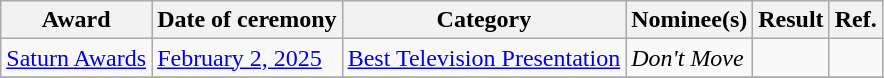<table class="wikitable plainrowheaders sortable">
<tr>
<th scope="col">Award</th>
<th scope="col">Date of ceremony</th>
<th scope="col">Category</th>
<th scope="col">Nominee(s)</th>
<th scope="col">Result</th>
<th scope="col">Ref.</th>
</tr>
<tr>
<td><a href='#'>Saturn Awards</a></td>
<td><a href='#'>February 2, 2025</a></td>
<td><a href='#'>Best Television Presentation</a></td>
<td><em>Don't Move</em></td>
<td></td>
<td align="center" rowspan="1"></td>
</tr>
<tr>
</tr>
</table>
